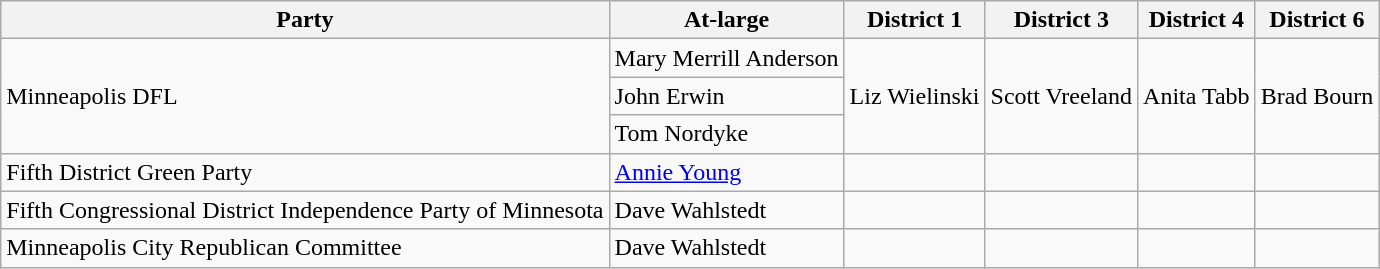<table class="wikitable">
<tr>
<th>Party</th>
<th>At-large</th>
<th>District 1</th>
<th>District 3</th>
<th>District 4</th>
<th>District 6</th>
</tr>
<tr>
<td rowspan="3">Minneapolis DFL</td>
<td>Mary Merrill Anderson</td>
<td rowspan="3">Liz Wielinski</td>
<td rowspan="3">Scott Vreeland</td>
<td rowspan="3">Anita Tabb</td>
<td rowspan="3">Brad Bourn</td>
</tr>
<tr>
<td>John Erwin</td>
</tr>
<tr>
<td>Tom Nordyke</td>
</tr>
<tr>
<td>Fifth District Green Party</td>
<td><a href='#'>Annie Young</a></td>
<td></td>
<td></td>
<td></td>
<td></td>
</tr>
<tr>
<td>Fifth Congressional District Independence Party of Minnesota</td>
<td>Dave Wahlstedt</td>
<td></td>
<td></td>
<td></td>
<td></td>
</tr>
<tr>
<td>Minneapolis City Republican Committee</td>
<td>Dave Wahlstedt</td>
<td></td>
<td></td>
<td></td>
<td></td>
</tr>
</table>
